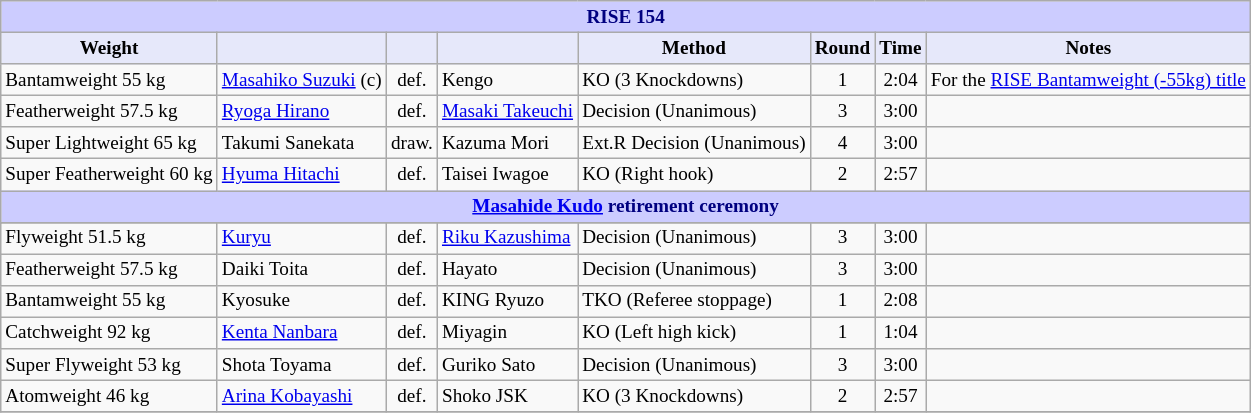<table class="wikitable" style="font-size: 80%;">
<tr>
<th colspan="8" style="background-color: #ccf; color: #000080; text-align: center;"><strong>RISE 154</strong></th>
</tr>
<tr>
<th colspan="1" style="background-color: #E6E8FA; color: #000000; text-align: center;">Weight</th>
<th colspan="1" style="background-color: #E6E8FA; color: #000000; text-align: center;"></th>
<th colspan="1" style="background-color: #E6E8FA; color: #000000; text-align: center;"></th>
<th colspan="1" style="background-color: #E6E8FA; color: #000000; text-align: center;"></th>
<th colspan="1" style="background-color: #E6E8FA; color: #000000; text-align: center;">Method</th>
<th colspan="1" style="background-color: #E6E8FA; color: #000000; text-align: center;">Round</th>
<th colspan="1" style="background-color: #E6E8FA; color: #000000; text-align: center;">Time</th>
<th colspan="1" style="background-color: #E6E8FA; color: #000000; text-align: center;">Notes</th>
</tr>
<tr>
<td>Bantamweight 55 kg</td>
<td> <a href='#'>Masahiko Suzuki</a> (c)</td>
<td align=center>def.</td>
<td> Kengo</td>
<td>KO (3 Knockdowns)</td>
<td align=center>1</td>
<td align=center>2:04</td>
<td>For the <a href='#'>RISE Bantamweight (-55kg) title</a></td>
</tr>
<tr>
<td>Featherweight 57.5 kg</td>
<td> <a href='#'>Ryoga Hirano</a></td>
<td align=center>def.</td>
<td> <a href='#'>Masaki Takeuchi</a></td>
<td>Decision (Unanimous)</td>
<td align=center>3</td>
<td align=center>3:00</td>
<td></td>
</tr>
<tr>
<td>Super Lightweight 65 kg</td>
<td> Takumi Sanekata</td>
<td align=center>draw.</td>
<td> Kazuma Mori</td>
<td>Ext.R Decision (Unanimous)</td>
<td align=center>4</td>
<td align=center>3:00</td>
<td></td>
</tr>
<tr>
<td>Super Featherweight 60 kg</td>
<td> <a href='#'>Hyuma Hitachi</a></td>
<td align=center>def.</td>
<td> Taisei Iwagoe</td>
<td>KO (Right hook)</td>
<td align=center>2</td>
<td align=center>2:57</td>
<td></td>
</tr>
<tr>
<th colspan="8" style="background-color: #ccf; color: #000080; text-align: center;"><strong><a href='#'>Masahide Kudo</a> retirement ceremony</strong></th>
</tr>
<tr>
</tr>
<tr>
<td>Flyweight 51.5 kg</td>
<td> <a href='#'>Kuryu</a></td>
<td align=center>def.</td>
<td> <a href='#'>Riku Kazushima</a></td>
<td>Decision (Unanimous)</td>
<td align=center>3</td>
<td align=center>3:00</td>
<td></td>
</tr>
<tr>
<td>Featherweight 57.5 kg</td>
<td> Daiki Toita</td>
<td align=center>def.</td>
<td> Hayato</td>
<td>Decision (Unanimous)</td>
<td align=center>3</td>
<td align=center>3:00</td>
<td></td>
</tr>
<tr>
<td>Bantamweight 55 kg</td>
<td> Kyosuke</td>
<td align=center>def.</td>
<td> KING Ryuzo</td>
<td>TKO (Referee stoppage)</td>
<td align=center>1</td>
<td align=center>2:08</td>
<td></td>
</tr>
<tr>
<td>Catchweight 92 kg</td>
<td> <a href='#'>Kenta Nanbara</a></td>
<td align=center>def.</td>
<td> Miyagin</td>
<td>KO (Left high kick)</td>
<td align=center>1</td>
<td align=center>1:04</td>
<td></td>
</tr>
<tr>
<td>Super Flyweight 53 kg</td>
<td> Shota Toyama</td>
<td align=center>def.</td>
<td> Guriko Sato</td>
<td>Decision (Unanimous)</td>
<td align=center>3</td>
<td align=center>3:00</td>
<td></td>
</tr>
<tr>
<td>Atomweight 46 kg</td>
<td> <a href='#'>Arina Kobayashi</a></td>
<td align=center>def.</td>
<td> Shoko JSK</td>
<td>KO (3 Knockdowns)</td>
<td align=center>2</td>
<td align=center>2:57</td>
<td></td>
</tr>
<tr>
</tr>
</table>
